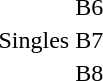<table>
<tr>
<td rowspan=3>Singles</td>
<td>B6</td>
<td></td>
<td></td>
<td></td>
</tr>
<tr>
<td>B7</td>
<td></td>
<td></td>
<td></td>
</tr>
<tr>
<td>B8</td>
<td></td>
<td></td>
<td></td>
</tr>
</table>
